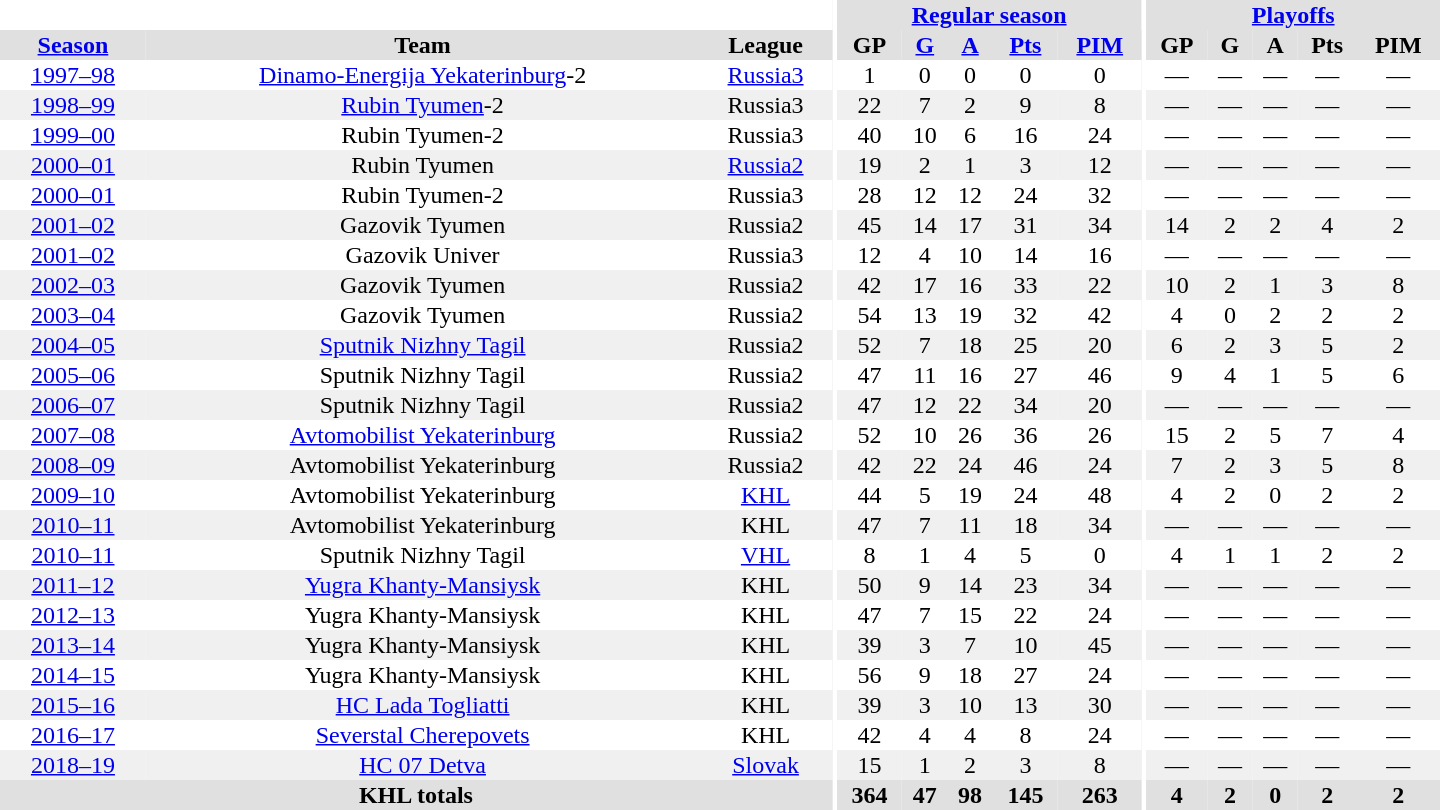<table border="0" cellpadding="1" cellspacing="0" style="text-align:center; width:60em">
<tr bgcolor="#e0e0e0">
<th colspan="3" bgcolor="#ffffff"></th>
<th rowspan="99" bgcolor="#ffffff"></th>
<th colspan="5"><a href='#'>Regular season</a></th>
<th rowspan="99" bgcolor="#ffffff"></th>
<th colspan="5"><a href='#'>Playoffs</a></th>
</tr>
<tr bgcolor="#e0e0e0">
<th><a href='#'>Season</a></th>
<th>Team</th>
<th>League</th>
<th>GP</th>
<th><a href='#'>G</a></th>
<th><a href='#'>A</a></th>
<th><a href='#'>Pts</a></th>
<th><a href='#'>PIM</a></th>
<th>GP</th>
<th>G</th>
<th>A</th>
<th>Pts</th>
<th>PIM</th>
</tr>
<tr>
<td><a href='#'>1997–98</a></td>
<td><a href='#'>Dinamo-Energija Yekaterinburg</a>-2</td>
<td><a href='#'>Russia3</a></td>
<td>1</td>
<td>0</td>
<td>0</td>
<td>0</td>
<td>0</td>
<td>—</td>
<td>—</td>
<td>—</td>
<td>—</td>
<td>—</td>
</tr>
<tr bgcolor="#f0f0f0">
<td><a href='#'>1998–99</a></td>
<td><a href='#'>Rubin Tyumen</a>-2</td>
<td>Russia3</td>
<td>22</td>
<td>7</td>
<td>2</td>
<td>9</td>
<td>8</td>
<td>—</td>
<td>—</td>
<td>—</td>
<td>—</td>
<td>—</td>
</tr>
<tr>
<td><a href='#'>1999–00</a></td>
<td>Rubin Tyumen-2</td>
<td>Russia3</td>
<td>40</td>
<td>10</td>
<td>6</td>
<td>16</td>
<td>24</td>
<td>—</td>
<td>—</td>
<td>—</td>
<td>—</td>
<td>—</td>
</tr>
<tr bgcolor="#f0f0f0">
<td><a href='#'>2000–01</a></td>
<td>Rubin Tyumen</td>
<td><a href='#'>Russia2</a></td>
<td>19</td>
<td>2</td>
<td>1</td>
<td>3</td>
<td>12</td>
<td>—</td>
<td>—</td>
<td>—</td>
<td>—</td>
<td>—</td>
</tr>
<tr>
<td><a href='#'>2000–01</a></td>
<td>Rubin Tyumen-2</td>
<td>Russia3</td>
<td>28</td>
<td>12</td>
<td>12</td>
<td>24</td>
<td>32</td>
<td>—</td>
<td>—</td>
<td>—</td>
<td>—</td>
<td>—</td>
</tr>
<tr bgcolor="#f0f0f0">
<td><a href='#'>2001–02</a></td>
<td>Gazovik Tyumen</td>
<td>Russia2</td>
<td>45</td>
<td>14</td>
<td>17</td>
<td>31</td>
<td>34</td>
<td>14</td>
<td>2</td>
<td>2</td>
<td>4</td>
<td>2</td>
</tr>
<tr>
<td><a href='#'>2001–02</a></td>
<td>Gazovik Univer</td>
<td>Russia3</td>
<td>12</td>
<td>4</td>
<td>10</td>
<td>14</td>
<td>16</td>
<td>—</td>
<td>—</td>
<td>—</td>
<td>—</td>
<td>—</td>
</tr>
<tr bgcolor="#f0f0f0">
<td><a href='#'>2002–03</a></td>
<td>Gazovik Tyumen</td>
<td>Russia2</td>
<td>42</td>
<td>17</td>
<td>16</td>
<td>33</td>
<td>22</td>
<td>10</td>
<td>2</td>
<td>1</td>
<td>3</td>
<td>8</td>
</tr>
<tr>
<td><a href='#'>2003–04</a></td>
<td>Gazovik Tyumen</td>
<td>Russia2</td>
<td>54</td>
<td>13</td>
<td>19</td>
<td>32</td>
<td>42</td>
<td>4</td>
<td>0</td>
<td>2</td>
<td>2</td>
<td>2</td>
</tr>
<tr bgcolor="#f0f0f0">
<td><a href='#'>2004–05</a></td>
<td><a href='#'>Sputnik Nizhny Tagil</a></td>
<td>Russia2</td>
<td>52</td>
<td>7</td>
<td>18</td>
<td>25</td>
<td>20</td>
<td>6</td>
<td>2</td>
<td>3</td>
<td>5</td>
<td>2</td>
</tr>
<tr>
<td><a href='#'>2005–06</a></td>
<td>Sputnik Nizhny Tagil</td>
<td>Russia2</td>
<td>47</td>
<td>11</td>
<td>16</td>
<td>27</td>
<td>46</td>
<td>9</td>
<td>4</td>
<td>1</td>
<td>5</td>
<td>6</td>
</tr>
<tr bgcolor="#f0f0f0">
<td><a href='#'>2006–07</a></td>
<td>Sputnik Nizhny Tagil</td>
<td>Russia2</td>
<td>47</td>
<td>12</td>
<td>22</td>
<td>34</td>
<td>20</td>
<td>—</td>
<td>—</td>
<td>—</td>
<td>—</td>
<td>—</td>
</tr>
<tr>
<td><a href='#'>2007–08</a></td>
<td><a href='#'>Avtomobilist Yekaterinburg</a></td>
<td>Russia2</td>
<td>52</td>
<td>10</td>
<td>26</td>
<td>36</td>
<td>26</td>
<td>15</td>
<td>2</td>
<td>5</td>
<td>7</td>
<td>4</td>
</tr>
<tr bgcolor="#f0f0f0">
<td><a href='#'>2008–09</a></td>
<td>Avtomobilist Yekaterinburg</td>
<td>Russia2</td>
<td>42</td>
<td>22</td>
<td>24</td>
<td>46</td>
<td>24</td>
<td>7</td>
<td>2</td>
<td>3</td>
<td>5</td>
<td>8</td>
</tr>
<tr>
<td><a href='#'>2009–10</a></td>
<td>Avtomobilist Yekaterinburg</td>
<td><a href='#'>KHL</a></td>
<td>44</td>
<td>5</td>
<td>19</td>
<td>24</td>
<td>48</td>
<td>4</td>
<td>2</td>
<td>0</td>
<td>2</td>
<td>2</td>
</tr>
<tr bgcolor="#f0f0f0">
<td><a href='#'>2010–11</a></td>
<td>Avtomobilist Yekaterinburg</td>
<td>KHL</td>
<td>47</td>
<td>7</td>
<td>11</td>
<td>18</td>
<td>34</td>
<td>—</td>
<td>—</td>
<td>—</td>
<td>—</td>
<td>—</td>
</tr>
<tr>
<td><a href='#'>2010–11</a></td>
<td>Sputnik Nizhny Tagil</td>
<td><a href='#'>VHL</a></td>
<td>8</td>
<td>1</td>
<td>4</td>
<td>5</td>
<td>0</td>
<td>4</td>
<td>1</td>
<td>1</td>
<td>2</td>
<td>2</td>
</tr>
<tr bgcolor="#f0f0f0">
<td><a href='#'>2011–12</a></td>
<td><a href='#'>Yugra Khanty-Mansiysk</a></td>
<td>KHL</td>
<td>50</td>
<td>9</td>
<td>14</td>
<td>23</td>
<td>34</td>
<td>—</td>
<td>—</td>
<td>—</td>
<td>—</td>
<td>—</td>
</tr>
<tr>
<td><a href='#'>2012–13</a></td>
<td>Yugra Khanty-Mansiysk</td>
<td>KHL</td>
<td>47</td>
<td>7</td>
<td>15</td>
<td>22</td>
<td>24</td>
<td>—</td>
<td>—</td>
<td>—</td>
<td>—</td>
<td>—</td>
</tr>
<tr bgcolor="#f0f0f0">
<td><a href='#'>2013–14</a></td>
<td>Yugra Khanty-Mansiysk</td>
<td>KHL</td>
<td>39</td>
<td>3</td>
<td>7</td>
<td>10</td>
<td>45</td>
<td>—</td>
<td>—</td>
<td>—</td>
<td>—</td>
<td>—</td>
</tr>
<tr>
<td><a href='#'>2014–15</a></td>
<td>Yugra Khanty-Mansiysk</td>
<td>KHL</td>
<td>56</td>
<td>9</td>
<td>18</td>
<td>27</td>
<td>24</td>
<td>—</td>
<td>—</td>
<td>—</td>
<td>—</td>
<td>—</td>
</tr>
<tr bgcolor="#f0f0f0">
<td><a href='#'>2015–16</a></td>
<td><a href='#'>HC Lada Togliatti</a></td>
<td>KHL</td>
<td>39</td>
<td>3</td>
<td>10</td>
<td>13</td>
<td>30</td>
<td>—</td>
<td>—</td>
<td>—</td>
<td>—</td>
<td>—</td>
</tr>
<tr>
<td><a href='#'>2016–17</a></td>
<td><a href='#'>Severstal Cherepovets</a></td>
<td>KHL</td>
<td>42</td>
<td>4</td>
<td>4</td>
<td>8</td>
<td>24</td>
<td>—</td>
<td>—</td>
<td>—</td>
<td>—</td>
<td>—</td>
</tr>
<tr bgcolor="#f0f0f0">
<td><a href='#'>2018–19</a></td>
<td><a href='#'>HC 07 Detva</a></td>
<td><a href='#'>Slovak</a></td>
<td>15</td>
<td>1</td>
<td>2</td>
<td>3</td>
<td>8</td>
<td>—</td>
<td>—</td>
<td>—</td>
<td>—</td>
<td>—</td>
</tr>
<tr>
</tr>
<tr ALIGN="center" bgcolor="#e0e0e0">
<th colspan="3">KHL totals</th>
<th ALIGN="center">364</th>
<th ALIGN="center">47</th>
<th ALIGN="center">98</th>
<th ALIGN="center">145</th>
<th ALIGN="center">263</th>
<th ALIGN="center">4</th>
<th ALIGN="center">2</th>
<th ALIGN="center">0</th>
<th ALIGN="center">2</th>
<th ALIGN="center">2</th>
</tr>
</table>
